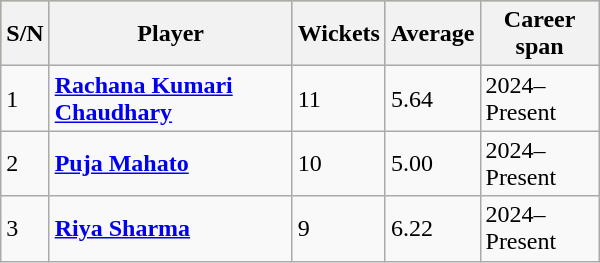<table class="wikitable"  style="width: 400px;">
<tr bgcolor=#bdb76b>
<th>S/N</th>
<th>Player</th>
<th>Wickets</th>
<th>Average</th>
<th>Career span</th>
</tr>
<tr>
<td>1</td>
<td><strong><a href='#'>Rachana Kumari Chaudhary</a></strong></td>
<td>11</td>
<td>5.64</td>
<td>2024–Present</td>
</tr>
<tr>
<td>2</td>
<td><strong><a href='#'>Puja Mahato</a></strong></td>
<td>10</td>
<td>5.00</td>
<td>2024–Present</td>
</tr>
<tr>
<td>3</td>
<td><strong><a href='#'>Riya Sharma</a></strong></td>
<td>9</td>
<td>6.22</td>
<td>2024–Present</td>
</tr>
</table>
